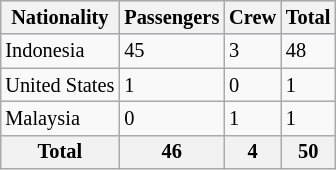<table class="sortable wikitable" style="font-size:85%; margin:0 0 0.5em 1em; float:right;">
<tr style="background:#ccf;">
<th>Nationality</th>
<th>Passengers</th>
<th>Crew</th>
<th>Total</th>
</tr>
<tr valign=top>
<td>Indonesia</td>
<td>45</td>
<td>3</td>
<td>48</td>
</tr>
<tr valign=top>
<td>United States</td>
<td>1</td>
<td>0</td>
<td>1</td>
</tr>
<tr valign=top>
<td>Malaysia</td>
<td>0</td>
<td>1</td>
<td>1</td>
</tr>
<tr valign=top>
<th><strong>Total</strong></th>
<th><strong>46</strong></th>
<th><strong>4</strong></th>
<th><strong>50</strong></th>
</tr>
</table>
